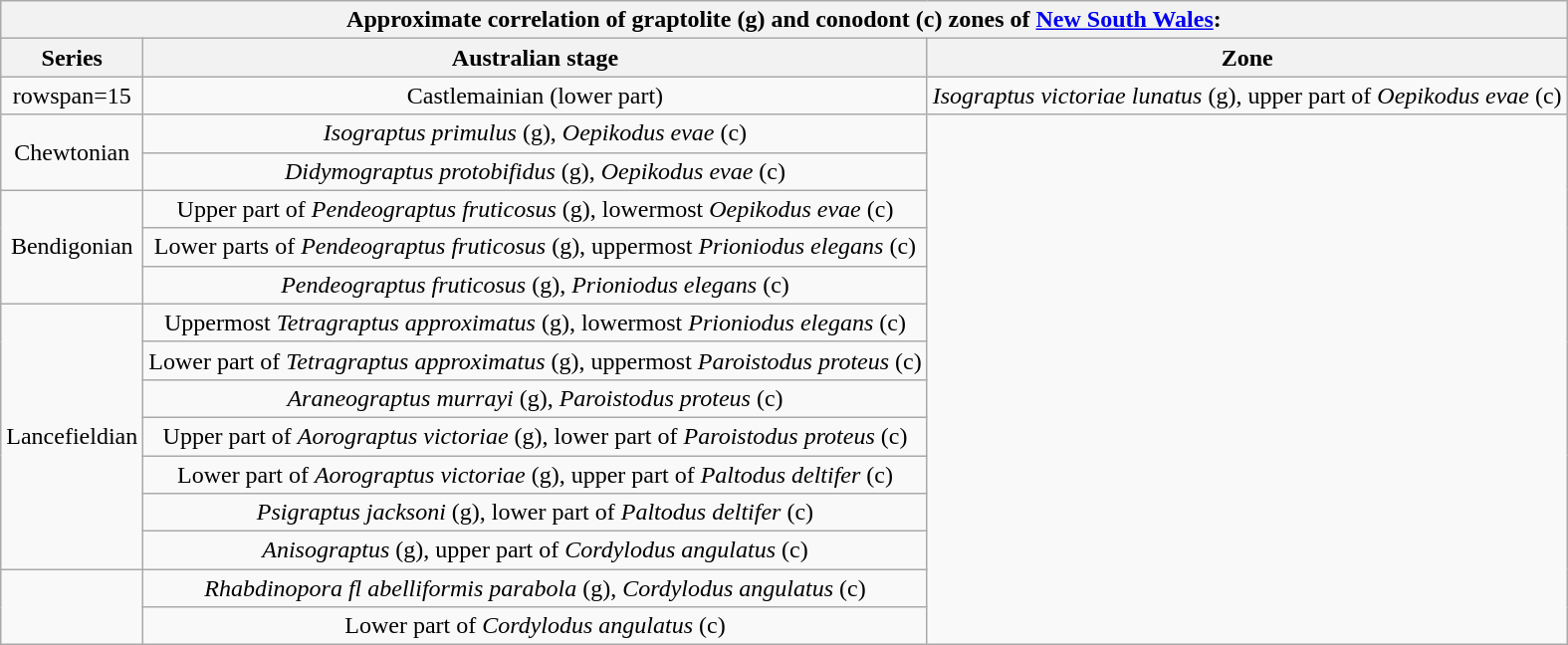<table class="wikitable" style="text-align:center;">
<tr>
<th colspan="3">Approximate correlation of graptolite (g) and conodont (c) zones of <a href='#'>New South Wales</a>:</th>
</tr>
<tr>
<th>Series</th>
<th>Australian stage</th>
<th>Zone</th>
</tr>
<tr>
<td>rowspan=15 </td>
<td rowspan=1>Castlemainian (lower part)</td>
<td><em>Isograptus victoriae lunatus</em> (g), upper part of <em>Oepikodus evae</em> (c)</td>
</tr>
<tr>
<td rowspan=2>Chewtonian</td>
<td><em>Isograptus primulus</em> (g), <em>Oepikodus evae</em> (c)</td>
</tr>
<tr>
<td><em>Didymograptus protobifidus</em> (g), <em>Oepikodus evae</em> (c)</td>
</tr>
<tr>
<td rowspan=3>Bendigonian</td>
<td>Upper part of <em>Pendeograptus fruticosus</em> (g), lowermost <em>Oepikodus evae</em> (c)</td>
</tr>
<tr>
<td>Lower parts of <em>Pendeograptus fruticosus</em> (g), uppermost <em>Prioniodus elegans</em> (c)</td>
</tr>
<tr>
<td><em>Pendeograptus fruticosus</em> (g), <em>Prioniodus elegans</em> (c)</td>
</tr>
<tr>
<td rowspan=7>Lancefieldian</td>
<td>Uppermost <em>Tetragraptus approximatus</em> (g), lowermost <em>Prioniodus elegans</em> (c)</td>
</tr>
<tr>
<td>Lower part of <em>Tetragraptus approximatus</em> (g), uppermost <em>Paroistodus proteus</em> (c)</td>
</tr>
<tr>
<td><em>Araneograptus murrayi</em> (g), <em>Paroistodus proteus</em> (c)</td>
</tr>
<tr>
<td>Upper part of <em>Aorograptus victoriae</em> (g), lower part of <em>Paroistodus proteus</em> (c)</td>
</tr>
<tr>
<td>Lower part of <em>Aorograptus victoriae</em> (g), upper part of <em>Paltodus deltifer</em> (c)</td>
</tr>
<tr>
<td><em>Psigraptus jacksoni</em> (g), lower part of <em>Paltodus deltifer</em> (c)</td>
</tr>
<tr>
<td><em>Anisograptus</em> (g), upper part of <em>Cordylodus angulatus</em> (c)</td>
</tr>
<tr>
<td rowspan=2></td>
<td><em>Rhabdinopora fl abelliformis parabola</em> (g), <em>Cordylodus angulatus</em> (c)</td>
</tr>
<tr>
<td>Lower part of <em>Cordylodus angulatus</em> (c)</td>
</tr>
</table>
